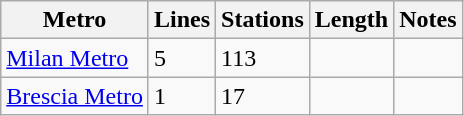<table class="wikitable sortable">
<tr>
<th>Metro</th>
<th>Lines</th>
<th>Stations</th>
<th>Length</th>
<th>Notes</th>
</tr>
<tr>
<td><a href='#'>Milan Metro</a></td>
<td>5</td>
<td>113</td>
<td></td>
<td></td>
</tr>
<tr>
<td><a href='#'>Brescia Metro</a></td>
<td>1</td>
<td>17</td>
<td></td>
<td></td>
</tr>
</table>
